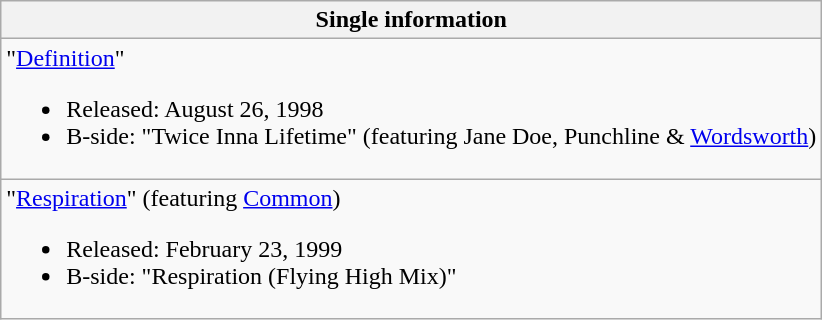<table class="wikitable">
<tr>
<th>Single information</th>
</tr>
<tr>
<td align="left">"<a href='#'>Definition</a>"<br><ul><li>Released: August 26, 1998</li><li>B-side: "Twice Inna Lifetime" (featuring Jane Doe, Punchline & <a href='#'>Wordsworth</a>)</li></ul></td>
</tr>
<tr>
<td align="left">"<a href='#'>Respiration</a>" (featuring <a href='#'>Common</a>)<br><ul><li>Released: February 23, 1999</li><li>B-side: "Respiration (Flying High Mix)"</li></ul></td>
</tr>
</table>
